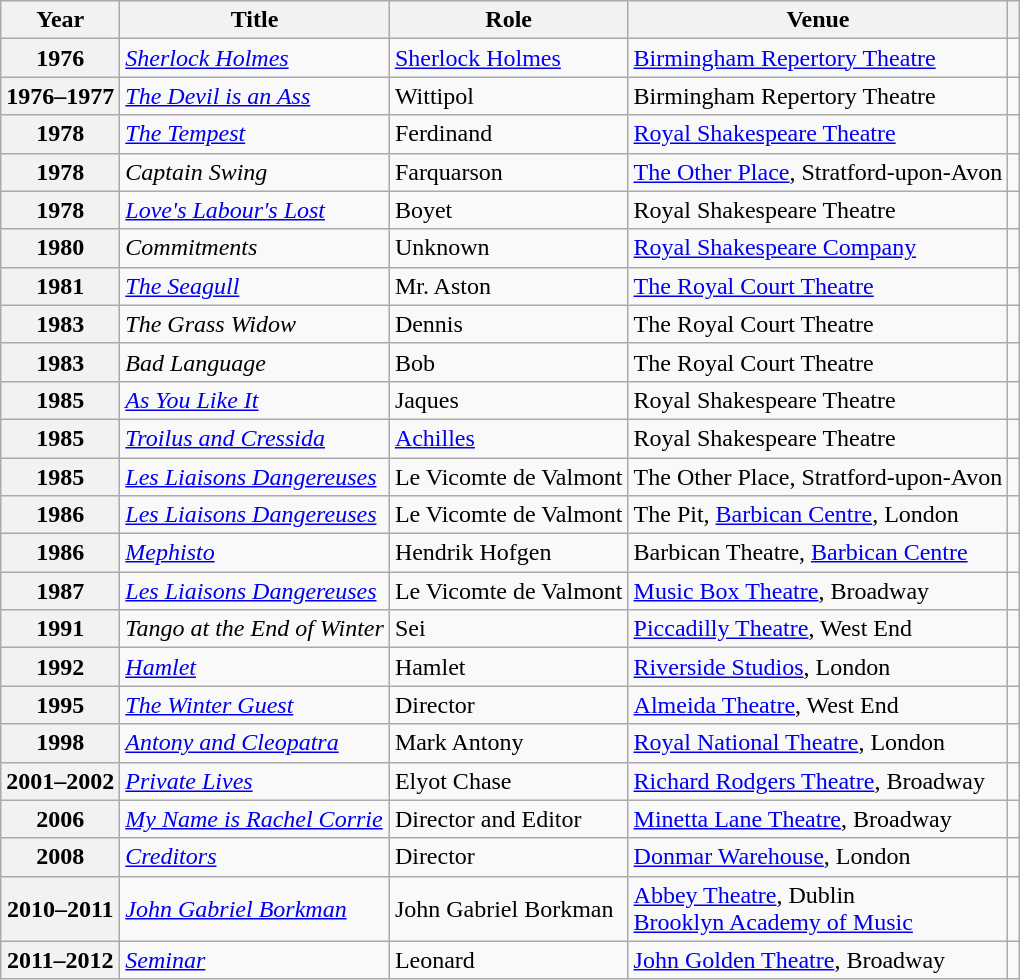<table class="wikitable plainrowheaders sortable" style="margin-right: 0;">
<tr>
<th scope="col">Year</th>
<th scope="col">Title</th>
<th scope="col">Role</th>
<th scope="col">Venue</th>
<th scope="col" class="unsortable"></th>
</tr>
<tr>
<th scope="row">1976</th>
<td><em><a href='#'>Sherlock Holmes</a></em></td>
<td><a href='#'>Sherlock Holmes</a></td>
<td><a href='#'>Birmingham Repertory Theatre</a></td>
<td style="text-align: center;"></td>
</tr>
<tr>
<th scope="row">1976–1977</th>
<td><em><a href='#'>The Devil is an Ass</a></em></td>
<td>Wittipol</td>
<td>Birmingham Repertory Theatre</td>
<td style="text-align: center;"></td>
</tr>
<tr>
<th scope="row">1978</th>
<td><em><a href='#'>The Tempest</a></em></td>
<td>Ferdinand</td>
<td><a href='#'>Royal Shakespeare Theatre</a></td>
<td style="text-align: center;"></td>
</tr>
<tr>
<th scope="row">1978</th>
<td><em>Captain Swing</em></td>
<td>Farquarson</td>
<td><a href='#'>The Other Place</a>, Stratford-upon-Avon</td>
<td style="text-align: center;"></td>
</tr>
<tr>
<th scope="row">1978</th>
<td><em><a href='#'>Love's Labour's Lost</a></em></td>
<td>Boyet</td>
<td>Royal Shakespeare Theatre</td>
<td style="text-align: center;"></td>
</tr>
<tr>
<th scope="row">1980</th>
<td><em>Commitments</em></td>
<td>Unknown</td>
<td><a href='#'>Royal Shakespeare Company</a></td>
<td style="text-align: center;"></td>
</tr>
<tr>
<th scope="row">1981</th>
<td><em><a href='#'>The Seagull</a></em></td>
<td>Mr. Aston</td>
<td><a href='#'>The Royal Court Theatre</a></td>
<td style="text-align: center;"></td>
</tr>
<tr>
<th scope="row">1983</th>
<td><em>The Grass Widow</em></td>
<td>Dennis</td>
<td>The Royal Court Theatre</td>
<td style="text-align: center;"></td>
</tr>
<tr>
<th scope="row">1983</th>
<td><em>Bad Language</em></td>
<td>Bob</td>
<td>The Royal Court Theatre</td>
<td style="text-align: center;"></td>
</tr>
<tr>
<th scope="row">1985</th>
<td><em><a href='#'>As You Like It</a></em></td>
<td>Jaques</td>
<td>Royal Shakespeare Theatre</td>
<td style="text-align: center;"></td>
</tr>
<tr>
<th scope="row">1985</th>
<td><em><a href='#'>Troilus and Cressida</a></em></td>
<td><a href='#'>Achilles</a></td>
<td>Royal Shakespeare Theatre</td>
<td style="text-align: center;"></td>
</tr>
<tr>
<th scope="row">1985</th>
<td><em><a href='#'>Les Liaisons Dangereuses</a></em></td>
<td>Le Vicomte de Valmont</td>
<td>The Other Place, Stratford-upon-Avon</td>
<td style="text-align: center;"></td>
</tr>
<tr>
<th scope="row">1986</th>
<td><em><a href='#'>Les Liaisons Dangereuses</a></em></td>
<td>Le Vicomte de Valmont</td>
<td>The Pit, <a href='#'>Barbican Centre</a>, London</td>
<td style="text-align: center;"></td>
</tr>
<tr>
<th scope="row">1986</th>
<td><em><a href='#'>Mephisto</a></em></td>
<td>Hendrik Hofgen</td>
<td>Barbican Theatre, <a href='#'>Barbican Centre</a></td>
<td style="text-align: center;"></td>
</tr>
<tr>
<th scope="row">1987</th>
<td><em><a href='#'>Les Liaisons Dangereuses</a></em></td>
<td>Le Vicomte de Valmont</td>
<td><a href='#'>Music Box Theatre</a>, Broadway</td>
<td style="text-align: center;"></td>
</tr>
<tr>
<th scope="row">1991</th>
<td><em>Tango at the End of Winter</em></td>
<td>Sei</td>
<td><a href='#'>Piccadilly Theatre</a>, West End</td>
<td style="text-align: center;"></td>
</tr>
<tr>
<th scope="row">1992</th>
<td><em><a href='#'>Hamlet</a></em></td>
<td>Hamlet</td>
<td><a href='#'>Riverside Studios</a>, London</td>
<td style="text-align: center;"></td>
</tr>
<tr>
<th scope="row">1995</th>
<td><em><a href='#'>The Winter Guest</a></em></td>
<td>Director</td>
<td><a href='#'>Almeida Theatre</a>, West End</td>
<td style="text-align: center;"></td>
</tr>
<tr>
<th scope="row">1998</th>
<td><em><a href='#'>Antony and Cleopatra</a></em></td>
<td>Mark Antony</td>
<td><a href='#'>Royal National Theatre</a>, London</td>
<td style="text-align: center;"></td>
</tr>
<tr>
<th scope="row">2001–2002</th>
<td><em><a href='#'>Private Lives</a></em></td>
<td>Elyot Chase</td>
<td><a href='#'>Richard Rodgers Theatre</a>, Broadway</td>
<td style="text-align: center;"></td>
</tr>
<tr>
<th scope="row">2006</th>
<td><em><a href='#'>My Name is Rachel Corrie</a></em></td>
<td>Director and Editor</td>
<td><a href='#'>Minetta Lane Theatre</a>, Broadway</td>
<td style="text-align: center;"></td>
</tr>
<tr>
<th scope="row">2008</th>
<td><em><a href='#'>Creditors</a></em></td>
<td>Director</td>
<td><a href='#'>Donmar Warehouse</a>, London</td>
<td style="text-align: center;"></td>
</tr>
<tr>
<th scope="row">2010–2011</th>
<td><em><a href='#'>John Gabriel Borkman</a></em></td>
<td>John Gabriel Borkman</td>
<td><a href='#'>Abbey Theatre</a>, Dublin<br><a href='#'>Brooklyn Academy of Music</a></td>
<td style="text-align: center;"></td>
</tr>
<tr>
<th scope="row">2011–2012</th>
<td><em><a href='#'>Seminar</a></em></td>
<td>Leonard</td>
<td><a href='#'>John Golden Theatre</a>, Broadway</td>
<td style="text-align: center;"></td>
</tr>
</table>
